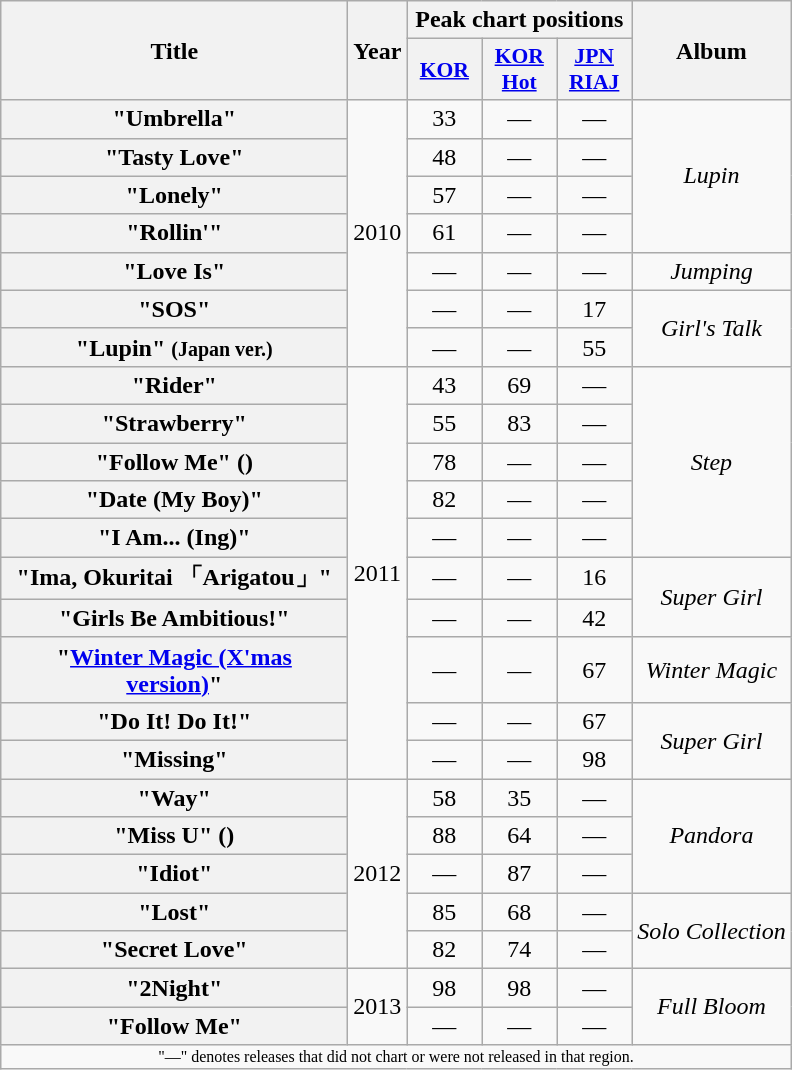<table class="wikitable plainrowheaders" style="text-align:center;">
<tr>
<th scope="col" rowspan="2" style="width:14em;">Title</th>
<th scope="col" rowspan="2">Year</th>
<th scope="col" colspan="3">Peak chart positions</th>
<th scope="col" rowspan="2">Album</th>
</tr>
<tr>
<th scope="col" style="width:3em;font-size:90%;"><a href='#'>KOR</a><br></th>
<th scope="col" style="width:3em;font-size:90%;"><a href='#'>KOR<br>Hot</a><br></th>
<th scope="col" style="width:3em;font-size:90%;"><a href='#'>JPN<br>RIAJ</a><br></th>
</tr>
<tr>
<th scope="row">"Umbrella"</th>
<td rowspan="7">2010</td>
<td>33</td>
<td>—</td>
<td>—</td>
<td rowspan="4"><em>Lupin</em></td>
</tr>
<tr>
<th scope="row">"Tasty Love"</th>
<td>48</td>
<td>—</td>
<td>—</td>
</tr>
<tr>
<th scope="row">"Lonely"</th>
<td>57</td>
<td>—</td>
<td>—</td>
</tr>
<tr>
<th scope="row">"Rollin'"</th>
<td>61</td>
<td>—</td>
<td>—</td>
</tr>
<tr>
<th scope="row">"Love Is"</th>
<td>—</td>
<td>—</td>
<td>—</td>
<td><em>Jumping</em></td>
</tr>
<tr>
<th scope="row">"SOS"</th>
<td>—</td>
<td>—</td>
<td>17</td>
<td rowspan="2"><em>Girl's Talk</em></td>
</tr>
<tr>
<th scope="row">"Lupin" <small>(Japan ver.)</small></th>
<td>—</td>
<td>—</td>
<td>55</td>
</tr>
<tr>
<th scope="row">"Rider"</th>
<td rowspan="10">2011</td>
<td>43</td>
<td>69</td>
<td>—</td>
<td rowspan="5"><em>Step</em></td>
</tr>
<tr>
<th scope="row">"Strawberry"</th>
<td>55</td>
<td>83</td>
<td>—</td>
</tr>
<tr>
<th scope="row">"Follow Me" ()</th>
<td>78</td>
<td>—</td>
<td>—</td>
</tr>
<tr>
<th scope="row">"Date (My Boy)"</th>
<td>82</td>
<td>—</td>
<td>—</td>
</tr>
<tr>
<th scope="row">"I Am... (Ing)"</th>
<td>—</td>
<td>—</td>
<td>—</td>
</tr>
<tr>
<th scope="row">"Ima, Okuritai 「Arigatou」"</th>
<td>—</td>
<td>—</td>
<td>16</td>
<td rowspan="2"><em>Super Girl</em></td>
</tr>
<tr>
<th scope="row">"Girls Be Ambitious!"</th>
<td>—</td>
<td>—</td>
<td>42</td>
</tr>
<tr>
<th scope="row">"<a href='#'>Winter Magic (X'mas version)</a>"</th>
<td>—</td>
<td>—</td>
<td>67</td>
<td><em>Winter Magic</em> </td>
</tr>
<tr>
<th scope="row">"Do It! Do It!"</th>
<td>—</td>
<td>—</td>
<td>67</td>
<td rowspan="2"><em>Super Girl</em></td>
</tr>
<tr>
<th scope="row">"Missing"</th>
<td>—</td>
<td>—</td>
<td>98</td>
</tr>
<tr>
<th scope="row">"Way"</th>
<td rowspan="5">2012</td>
<td>58</td>
<td>35</td>
<td>—</td>
<td rowspan="3"><em>Pandora</em></td>
</tr>
<tr>
<th scope="row">"Miss U" ()</th>
<td>88</td>
<td>64</td>
<td>—</td>
</tr>
<tr>
<th scope="row">"Idiot"</th>
<td>—</td>
<td>87</td>
<td>—</td>
</tr>
<tr>
<th scope="row">"Lost"</th>
<td>85</td>
<td>68</td>
<td>—</td>
<td rowspan="2"><em>Solo Collection</em></td>
</tr>
<tr>
<th scope="row">"Secret Love"</th>
<td>82</td>
<td>74</td>
<td>—</td>
</tr>
<tr>
<th scope="row">"2Night"</th>
<td rowspan="2">2013</td>
<td>98</td>
<td>98</td>
<td>—</td>
<td rowspan="2"><em>Full Bloom</em></td>
</tr>
<tr>
<th scope="row">"Follow Me"</th>
<td>—</td>
<td>—</td>
<td>—</td>
</tr>
<tr>
<td colspan="6" style="font-size:8pt">"—" denotes releases that did not chart or were not released in that region.</td>
</tr>
</table>
